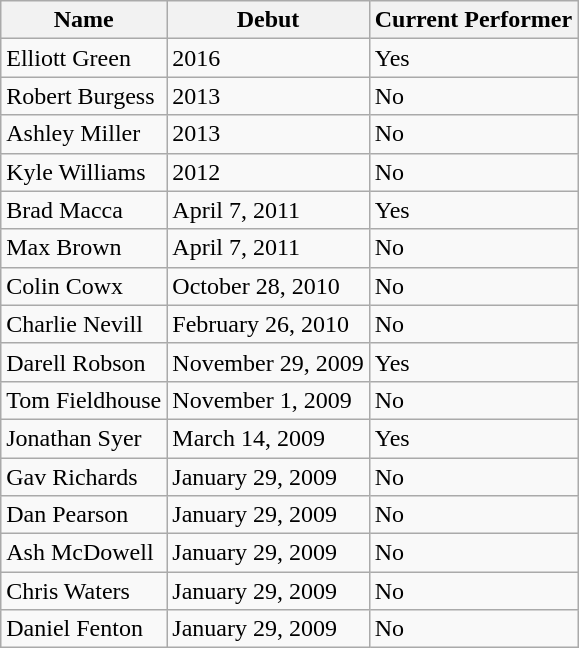<table class="wikitable">
<tr>
<th>Name</th>
<th>Debut</th>
<th>Current Performer</th>
</tr>
<tr>
<td>Elliott Green</td>
<td>2016</td>
<td>Yes</td>
</tr>
<tr>
<td>Robert Burgess</td>
<td>2013</td>
<td>No</td>
</tr>
<tr>
<td>Ashley Miller</td>
<td>2013</td>
<td>No</td>
</tr>
<tr>
<td>Kyle Williams</td>
<td>2012</td>
<td>No</td>
</tr>
<tr>
<td>Brad Macca</td>
<td>April 7, 2011</td>
<td>Yes</td>
</tr>
<tr>
<td>Max Brown</td>
<td>April 7, 2011</td>
<td>No</td>
</tr>
<tr>
<td>Colin Cowx</td>
<td>October 28, 2010</td>
<td>No</td>
</tr>
<tr>
<td>Charlie Nevill</td>
<td>February 26, 2010</td>
<td>No</td>
</tr>
<tr>
<td>Darell Robson</td>
<td>November 29, 2009</td>
<td>Yes</td>
</tr>
<tr>
<td>Tom Fieldhouse</td>
<td>November 1, 2009</td>
<td>No</td>
</tr>
<tr>
<td>Jonathan Syer</td>
<td>March 14, 2009</td>
<td>Yes</td>
</tr>
<tr>
<td>Gav Richards</td>
<td>January 29, 2009</td>
<td>No</td>
</tr>
<tr>
<td>Dan Pearson</td>
<td>January 29, 2009</td>
<td>No</td>
</tr>
<tr>
<td>Ash McDowell</td>
<td>January 29, 2009</td>
<td>No</td>
</tr>
<tr>
<td>Chris Waters</td>
<td>January 29, 2009</td>
<td>No</td>
</tr>
<tr>
<td>Daniel Fenton</td>
<td>January 29, 2009</td>
<td>No</td>
</tr>
</table>
